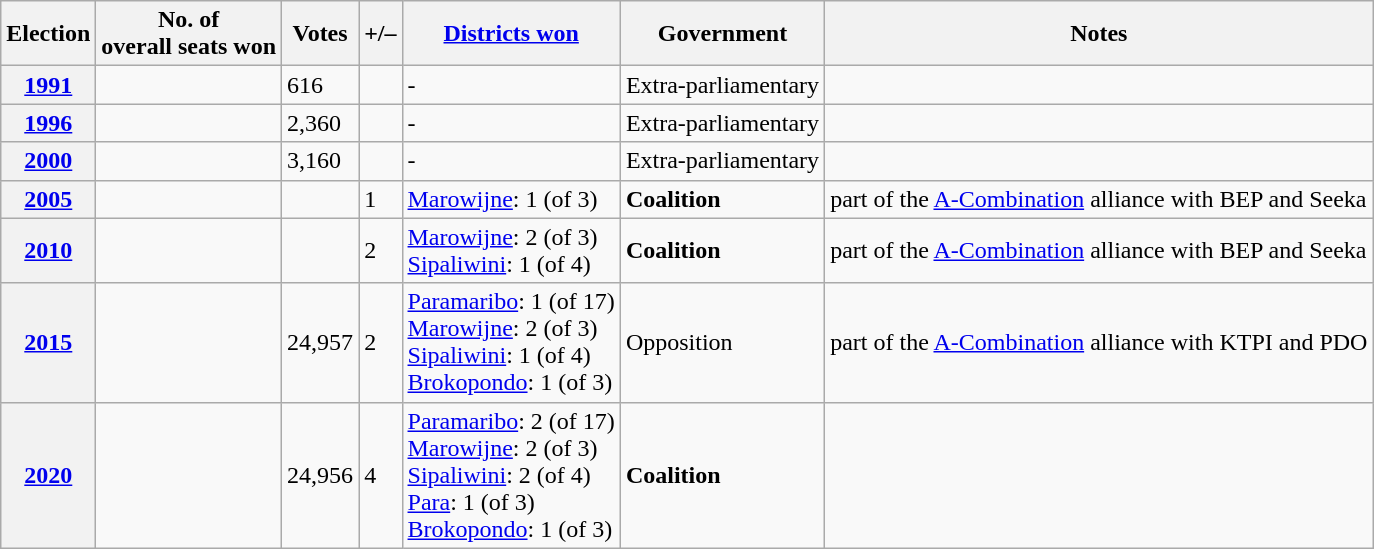<table class="wikitable">
<tr>
<th>Election</th>
<th>No. of<br>overall seats won</th>
<th>Votes</th>
<th>+/–</th>
<th><a href='#'>Districts won</a></th>
<th>Government</th>
<th>Notes</th>
</tr>
<tr>
<th><a href='#'>1991</a></th>
<td></td>
<td>616</td>
<td></td>
<td>-</td>
<td>Extra-parliamentary</td>
<td></td>
</tr>
<tr>
<th><a href='#'>1996</a></th>
<td></td>
<td>2,360</td>
<td></td>
<td>-</td>
<td>Extra-parliamentary</td>
<td></td>
</tr>
<tr>
<th><a href='#'>2000</a></th>
<td></td>
<td>3,160</td>
<td></td>
<td>-</td>
<td>Extra-parliamentary</td>
<td></td>
</tr>
<tr>
<th><a href='#'>2005</a></th>
<td></td>
<td></td>
<td> 1</td>
<td><a href='#'>Marowijne</a>: 1 (of 3)</td>
<td><strong>Coalition</strong></td>
<td>part of the <a href='#'>A-Combination</a> alliance with BEP and Seeka</td>
</tr>
<tr>
<th><a href='#'>2010</a></th>
<td></td>
<td></td>
<td> 2</td>
<td><a href='#'>Marowijne</a>: 2 (of 3)<br><a href='#'>Sipaliwini</a>: 1 (of 4)</td>
<td><strong>Coalition</strong></td>
<td>part of the <a href='#'>A-Combination</a> alliance with BEP and Seeka</td>
</tr>
<tr>
<th><a href='#'>2015</a></th>
<td></td>
<td>24,957</td>
<td> 2</td>
<td><a href='#'>Paramaribo</a>: 1 (of 17)<br><a href='#'>Marowijne</a>: 2 (of 3)<br><a href='#'>Sipaliwini</a>: 1 (of 4)<br><a href='#'>Brokopondo</a>: 1 (of 3)</td>
<td>Opposition</td>
<td>part of the <a href='#'>A-Combination</a> alliance with KTPI and PDO</td>
</tr>
<tr>
<th><a href='#'>2020</a></th>
<td></td>
<td>24,956</td>
<td> 4</td>
<td><a href='#'>Paramaribo</a>: 2 (of 17)<br><a href='#'>Marowijne</a>: 2 (of 3)<br><a href='#'>Sipaliwini</a>: 2 (of 4)<br><a href='#'>Para</a>: 1 (of 3)<br><a href='#'>Brokopondo</a>: 1 (of 3)</td>
<td><strong>Coalition</strong></td>
<td></td>
</tr>
</table>
